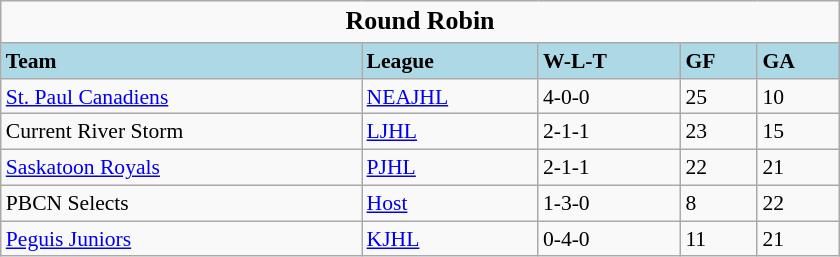<table class="wikitable" width="560px" style="font-size: 90%; border: 1px solid gray;">
<tr align="center" style="font-size: larger;">
<td colspan="5"><strong>Round Robin</strong></td>
</tr>
<tr style="background:lightblue;">
<td><strong>Team</strong></td>
<td><strong>League</strong></td>
<td><strong>W-L-T</strong></td>
<td><strong>GF</strong></td>
<td><strong>GA</strong></td>
</tr>
<tr>
<td><a href='#'>St. Paul Canadiens</a></td>
<td><a href='#'>NEAJHL</a></td>
<td>4-0-0</td>
<td>25</td>
<td>10</td>
</tr>
<tr>
<td>Current River Storm</td>
<td><a href='#'>LJHL</a></td>
<td>2-1-1</td>
<td>23</td>
<td>15</td>
</tr>
<tr>
<td><a href='#'>Saskatoon Royals</a></td>
<td><a href='#'>PJHL</a></td>
<td>2-1-1</td>
<td>22</td>
<td>21</td>
</tr>
<tr>
<td>PBCN Selects</td>
<td><a href='#'>Host</a></td>
<td>1-3-0</td>
<td>8</td>
<td>22</td>
</tr>
<tr>
<td><a href='#'>Peguis Juniors</a></td>
<td><a href='#'>KJHL</a></td>
<td>0-4-0</td>
<td>11</td>
<td>21</td>
</tr>
</table>
